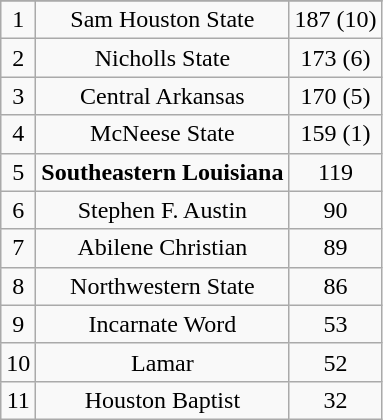<table class="wikitable">
<tr align="center">
</tr>
<tr align="center">
<td>1</td>
<td>Sam Houston State</td>
<td>187 (10)</td>
</tr>
<tr align="center">
<td>2</td>
<td>Nicholls State</td>
<td>173 (6)</td>
</tr>
<tr align="center">
<td>3</td>
<td>Central Arkansas</td>
<td>170 (5)</td>
</tr>
<tr align="center">
<td>4</td>
<td>McNeese State</td>
<td>159 (1)</td>
</tr>
<tr align="center">
<td>5</td>
<td><strong>Southeastern Louisiana</strong></td>
<td>119</td>
</tr>
<tr align="center">
<td>6</td>
<td>Stephen F. Austin</td>
<td>90</td>
</tr>
<tr align="center">
<td>7</td>
<td>Abilene Christian</td>
<td>89</td>
</tr>
<tr align="center">
<td>8</td>
<td>Northwestern State</td>
<td>86</td>
</tr>
<tr align="center">
<td>9</td>
<td>Incarnate Word</td>
<td>53</td>
</tr>
<tr align="center">
<td>10</td>
<td>Lamar</td>
<td>52</td>
</tr>
<tr align="center">
<td>11</td>
<td>Houston Baptist</td>
<td>32</td>
</tr>
</table>
